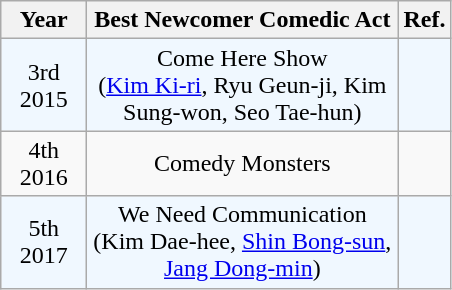<table class="wikitable sortable">
<tr>
<th style="width:50px">Year</th>
<th style="width:200px">Best Newcomer Comedic Act</th>
<th>Ref.</th>
</tr>
<tr align="center" style="background:#F0F8FF">
<td>3rd<br>2015</td>
<td>Come Here Show<br>(<a href='#'>Kim Ki-ri</a>, Ryu Geun-ji, Kim Sung-won, Seo Tae-hun)</td>
<td></td>
</tr>
<tr align="center">
<td>4th<br>2016</td>
<td>Comedy Monsters</td>
<td></td>
</tr>
<tr align="center" style="background:#F0F8FF">
<td>5th<br>2017</td>
<td>We Need Communication<br>(Kim Dae-hee, <a href='#'>Shin Bong-sun</a>, <a href='#'>Jang Dong-min</a>)</td>
<td></td>
</tr>
</table>
